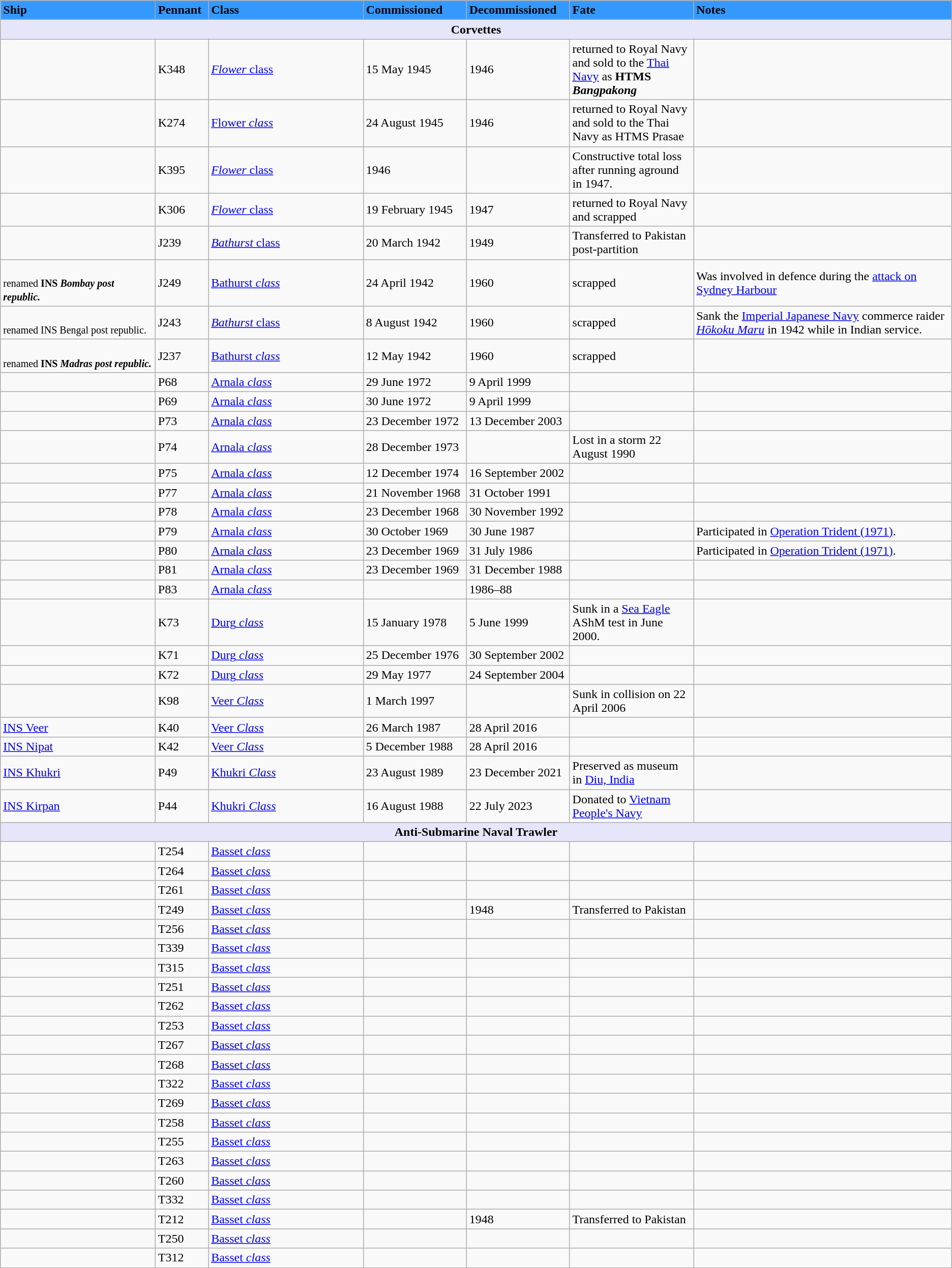<table class="wikitable">
<tr>
<th style="text-align:left; width:15%;background-color:#3399FF;">Ship</th>
<th style="text-align:left; width:5%;background-color:#3399FF;">Pennant</th>
<th style="text-align:left; width:15%;background-color:#3399FF;">Class</th>
<th style="text-align:left; width:10%;background-color:#3399FF;">Commissioned</th>
<th style="text-align:left; width:10%;background-color:#3399FF;">Decommissioned</th>
<th style="text-align:left; width:12%;background-color:#3399FF;">Fate</th>
<th style="text-align:left; width:25%;background-color:#3399FF;">Notes</th>
</tr>
<tr>
<th colspan="7" style="background: lavender;">Corvettes</th>
</tr>
<tr>
<td></td>
<td>K348</td>
<td><a href='#'><em>Flower</em> class</a></td>
<td>15 May 1945</td>
<td>1946</td>
<td>returned to Royal Navy and sold to the <a href='#'>Thai Navy</a> as <strong>HTMS <em>Bangpakong<strong><em></td>
<td></td>
</tr>
<tr>
<td></td>
<td>K274</td>
<td><a href='#'></em>Flower<em> class</a></td>
<td>24 August 1945</td>
<td>1946</td>
<td>returned to Royal Navy and sold to the Thai Navy as </strong>HTMS </em>Prasae</em></strong></td>
<td></td>
</tr>
<tr>
<td></td>
<td>K395</td>
<td><a href='#'><em>Flower</em> class</a></td>
<td>1946</td>
<td></td>
<td>Constructive total loss after running aground in 1947.</td>
<td></td>
</tr>
<tr>
<td></td>
<td>K306</td>
<td><a href='#'><em>Flower</em> class</a></td>
<td>19 February 1945</td>
<td>1947</td>
<td>returned to Royal Navy and scrapped</td>
<td></td>
</tr>
<tr>
<td></td>
<td>J239</td>
<td><a href='#'><em>Bathurst</em> class</a></td>
<td>20 March 1942</td>
<td>1949</td>
<td>Transferred to Pakistan post-partition</td>
<td></td>
</tr>
<tr>
<td><br><small>renamed <strong>INS <em>Bombay<strong><em> post republic.</small></td>
<td>J249</td>
<td><a href='#'></em>Bathurst<em> class</a></td>
<td>24 April 1942</td>
<td>1960</td>
<td>scrapped</td>
<td>Was involved in defence during the <a href='#'>attack on Sydney Harbour</a></td>
</tr>
<tr>
<td><br><small>renamed </strong>INS </em>Bengal</em></strong> post republic.</small></td>
<td>J243</td>
<td><a href='#'><em>Bathurst</em> class</a></td>
<td>8 August 1942</td>
<td>1960</td>
<td>scrapped</td>
<td>Sank the <a href='#'>Imperial Japanese Navy</a> commerce raider <em><a href='#'>Hōkoku Maru</a></em> in 1942 while in Indian service.</td>
</tr>
<tr>
<td><br><small>renamed <strong>INS <em>Madras<strong><em> post republic.</small></td>
<td>J237</td>
<td><a href='#'></em>Bathurst<em> class</a></td>
<td>12 May 1942</td>
<td>1960</td>
<td>scrapped</td>
<td></td>
</tr>
<tr>
<td></td>
<td>P68</td>
<td><a href='#'></em>Arnala<em> class</a></td>
<td>29 June 1972</td>
<td>9 April 1999</td>
<td></td>
<td></td>
</tr>
<tr>
<td></td>
<td>P69</td>
<td><a href='#'></em>Arnala<em> class</a></td>
<td>30 June 1972</td>
<td>9 April 1999</td>
<td></td>
<td></td>
</tr>
<tr>
<td></td>
<td>P73</td>
<td><a href='#'></em>Arnala<em> class</a></td>
<td>23 December 1972</td>
<td>13 December 2003</td>
<td></td>
<td></td>
</tr>
<tr>
<td></td>
<td>P74</td>
<td><a href='#'></em>Arnala<em> class</a></td>
<td>28 December 1973</td>
<td></td>
<td>Lost in a storm 22 August 1990</td>
<td></td>
</tr>
<tr>
<td></td>
<td>P75</td>
<td><a href='#'></em>Arnala<em> class</a></td>
<td>12 December 1974</td>
<td>16 September 2002</td>
<td></td>
<td></td>
</tr>
<tr>
<td></td>
<td>P77</td>
<td><a href='#'></em>Arnala<em> class</a></td>
<td>21 November 1968</td>
<td>31 October 1991</td>
<td></td>
<td></td>
</tr>
<tr>
<td></td>
<td>P78</td>
<td><a href='#'></em>Arnala<em> class</a></td>
<td>23 December 1968</td>
<td>30 November 1992</td>
<td></td>
<td></td>
</tr>
<tr>
<td></td>
<td>P79</td>
<td><a href='#'></em>Arnala<em> class</a></td>
<td>30 October 1969</td>
<td>30 June 1987</td>
<td></td>
<td>Participated in <a href='#'>Operation Trident (1971)</a>.</td>
</tr>
<tr>
<td></td>
<td>P80</td>
<td><a href='#'></em>Arnala<em> class</a></td>
<td>23 December 1969</td>
<td>31 July 1986</td>
<td></td>
<td>Participated in <a href='#'>Operation Trident (1971)</a>.</td>
</tr>
<tr>
<td></td>
<td>P81</td>
<td><a href='#'></em>Arnala<em> class</a></td>
<td>23 December 1969</td>
<td>31 December 1988</td>
<td></td>
<td></td>
</tr>
<tr>
<td></td>
<td>P83</td>
<td><a href='#'></em>Arnala<em> class</a></td>
<td></td>
<td>1986–88</td>
<td></td>
<td></td>
</tr>
<tr>
<td></td>
<td>K73</td>
<td><a href='#'></em>Durg<em> class</a></td>
<td>15 January 1978</td>
<td>5 June 1999</td>
<td>Sunk in a <a href='#'>Sea Eagle</a> AShM test in June 2000.</td>
</tr>
<tr>
<td></td>
<td>K71</td>
<td><a href='#'></em>Durg<em> class</a></td>
<td>25 December 1976</td>
<td>30 September 2002</td>
<td></td>
<td></td>
</tr>
<tr>
<td></td>
<td>K72</td>
<td><a href='#'></em>Durg<em> class</a></td>
<td>29 May 1977</td>
<td>24 September 2004</td>
<td></td>
<td></td>
</tr>
<tr>
<td></td>
<td>K98</td>
<td><a href='#'></em>Veer<em> Class</a></td>
<td>1 March 1997</td>
<td></td>
<td>Sunk in collision on 22 April 2006</td>
<td></td>
</tr>
<tr>
<td><a href='#'>INS </em>Veer<em></a></td>
<td>K40</td>
<td><a href='#'></em>Veer<em> Class</a></td>
<td>26 March 1987</td>
<td>28 April 2016</td>
<td></td>
<td></td>
</tr>
<tr>
<td><a href='#'>INS </em>Nipat<em></a></td>
<td>K42</td>
<td><a href='#'></em>Veer<em> Class</a></td>
<td>5 December 1988</td>
<td>28 April 2016</td>
<td></td>
<td></td>
</tr>
<tr>
<td><a href='#'>INS </em>Khukri<em></a></td>
<td>P49</td>
<td><a href='#'></em>Khukri<em> Class</a></td>
<td>23 August 1989</td>
<td>23 December 2021</td>
<td>Preserved as museum in <a href='#'>Diu, India</a></td>
<td></td>
</tr>
<tr>
<td><a href='#'>INS </em>Kirpan<em></a></td>
<td>P44</td>
<td><a href='#'></em>Khukri<em> Class</a></td>
<td>16 August 1988</td>
<td>22 July 2023</td>
<td>Donated to <a href='#'>Vietnam People's Navy</a></td>
<td></td>
</tr>
<tr>
<th colspan="7" style="background: lavender;">Anti-Submarine Naval Trawler</th>
</tr>
<tr>
<td></td>
<td>T254</td>
<td><a href='#'></em>Basset<em> class</a></td>
<td></td>
<td></td>
<td></td>
<td></td>
</tr>
<tr>
<td></td>
<td>T264</td>
<td><a href='#'></em>Basset<em> class</a></td>
<td></td>
<td></td>
<td></td>
<td></td>
</tr>
<tr>
<td></td>
<td>T261</td>
<td><a href='#'></em>Basset<em> class</a></td>
<td></td>
<td></td>
<td></td>
<td></td>
</tr>
<tr>
<td></td>
<td>T249</td>
<td><a href='#'></em>Basset<em> class</a></td>
<td></td>
<td>1948</td>
<td>Transferred to Pakistan</td>
<td></td>
</tr>
<tr>
<td></td>
<td>T256</td>
<td><a href='#'></em>Basset<em> class</a></td>
<td></td>
<td></td>
<td></td>
<td></td>
</tr>
<tr>
<td></td>
<td>T339</td>
<td><a href='#'></em>Basset<em> class</a></td>
<td></td>
<td></td>
<td></td>
<td></td>
</tr>
<tr>
<td></td>
<td>T315</td>
<td><a href='#'></em>Basset<em> class</a></td>
<td></td>
<td></td>
<td></td>
<td></td>
</tr>
<tr>
<td></td>
<td>T251</td>
<td><a href='#'></em>Basset<em> class</a></td>
<td></td>
<td></td>
<td></td>
<td></td>
</tr>
<tr>
<td></td>
<td>T262</td>
<td><a href='#'></em>Basset<em> class</a></td>
<td></td>
<td></td>
<td></td>
<td></td>
</tr>
<tr>
<td></td>
<td>T253</td>
<td><a href='#'></em>Basset<em> class</a></td>
<td></td>
<td></td>
<td></td>
<td></td>
</tr>
<tr>
<td></td>
<td>T267</td>
<td><a href='#'></em>Basset<em> class</a></td>
<td></td>
<td></td>
<td></td>
<td></td>
</tr>
<tr>
<td></td>
<td>T268</td>
<td><a href='#'></em>Basset<em> class</a></td>
<td></td>
<td></td>
<td></td>
<td></td>
</tr>
<tr>
<td></td>
<td>T322</td>
<td><a href='#'></em>Basset<em> class</a></td>
<td></td>
<td></td>
<td></td>
<td></td>
</tr>
<tr>
<td></td>
<td>T269</td>
<td><a href='#'></em>Basset<em> class</a></td>
<td></td>
<td></td>
<td></td>
<td></td>
</tr>
<tr>
<td></td>
<td>T258</td>
<td><a href='#'></em>Basset<em> class</a></td>
<td></td>
<td></td>
<td></td>
<td></td>
</tr>
<tr>
<td></td>
<td>T255</td>
<td><a href='#'></em>Basset<em> class</a></td>
<td></td>
<td></td>
<td></td>
<td></td>
</tr>
<tr>
<td></td>
<td>T263</td>
<td><a href='#'></em>Basset<em> class</a></td>
<td></td>
<td></td>
<td></td>
<td></td>
</tr>
<tr>
<td></td>
<td>T260</td>
<td><a href='#'></em>Basset<em> class</a></td>
<td></td>
<td></td>
<td></td>
<td></td>
</tr>
<tr>
<td></td>
<td>T332</td>
<td><a href='#'></em>Basset<em> class</a></td>
<td></td>
<td></td>
<td></td>
<td></td>
</tr>
<tr>
<td></td>
<td>T212</td>
<td><a href='#'></em>Basset<em> class</a></td>
<td></td>
<td>1948</td>
<td>Transferred to Pakistan</td>
<td></td>
</tr>
<tr>
<td></td>
<td>T250</td>
<td><a href='#'></em>Basset<em> class</a></td>
<td></td>
<td></td>
<td></td>
<td></td>
</tr>
<tr>
<td></td>
<td>T312</td>
<td><a href='#'></em>Basset<em> class</a></td>
<td></td>
<td></td>
<td></td>
<td></td>
</tr>
</table>
